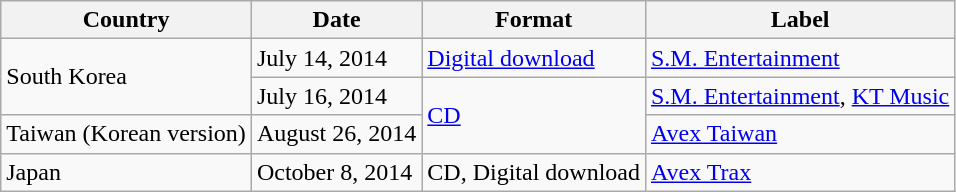<table class="wikitable">
<tr>
<th>Country</th>
<th>Date</th>
<th>Format</th>
<th>Label</th>
</tr>
<tr>
<td rowspan="2">South Korea</td>
<td>July 14, 2014</td>
<td><a href='#'>Digital download</a></td>
<td><a href='#'>S.M. Entertainment</a></td>
</tr>
<tr>
<td>July 16, 2014</td>
<td rowspan="2"><a href='#'>CD</a></td>
<td><a href='#'>S.M. Entertainment</a>, <a href='#'>KT Music</a></td>
</tr>
<tr>
<td>Taiwan (Korean version)</td>
<td>August 26, 2014</td>
<td><a href='#'>Avex Taiwan</a></td>
</tr>
<tr>
<td>Japan</td>
<td>October 8, 2014</td>
<td>CD, Digital download</td>
<td><a href='#'>Avex Trax</a></td>
</tr>
</table>
